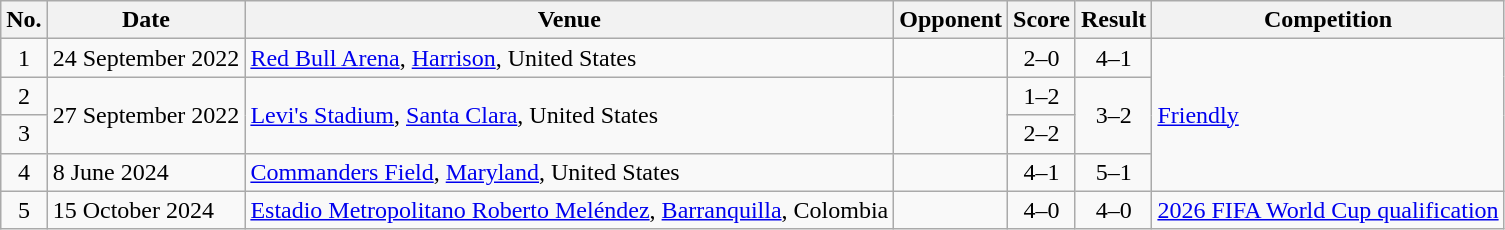<table class="wikitable sortable">
<tr>
<th scope="col">No.</th>
<th scope="col">Date</th>
<th scope="col">Venue</th>
<th scope="col">Opponent</th>
<th scope="col">Score</th>
<th scope="col">Result</th>
<th scope="col">Competition</th>
</tr>
<tr>
<td align="center">1</td>
<td>24 September 2022</td>
<td><a href='#'>Red Bull Arena</a>, <a href='#'>Harrison</a>, United States</td>
<td></td>
<td align="center">2–0</td>
<td align="center">4–1</td>
<td rowspan="4"><a href='#'>Friendly</a></td>
</tr>
<tr>
<td align="center">2</td>
<td rowspan="2">27 September 2022</td>
<td rowspan="2"><a href='#'>Levi's Stadium</a>, <a href='#'>Santa Clara</a>, United States</td>
<td rowspan="2"></td>
<td align="center">1–2</td>
<td rowspan="2" align="center">3–2</td>
</tr>
<tr>
<td align="center">3</td>
<td align="center">2–2</td>
</tr>
<tr>
<td align="center">4</td>
<td>8 June 2024</td>
<td><a href='#'>Commanders Field</a>, <a href='#'>Maryland</a>, United States</td>
<td></td>
<td align="center">4–1</td>
<td align="center">5–1</td>
</tr>
<tr>
<td align="center">5</td>
<td>15 October 2024</td>
<td><a href='#'>Estadio Metropolitano Roberto Meléndez</a>, <a href='#'>Barranquilla</a>, Colombia</td>
<td></td>
<td align="center">4–0</td>
<td align="center">4–0</td>
<td><a href='#'>2026 FIFA World Cup qualification</a></td>
</tr>
</table>
